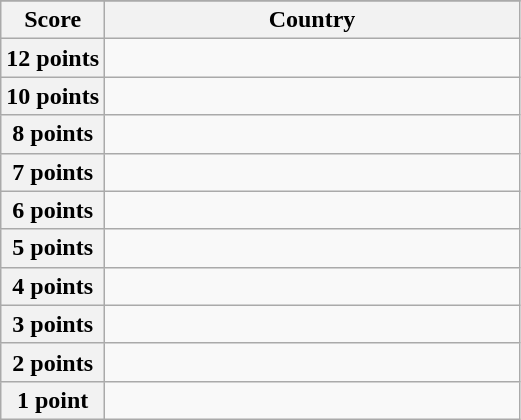<table class="wikitable">
<tr>
</tr>
<tr>
<th scope="col" width="20%">Score</th>
<th scope="col">Country</th>
</tr>
<tr>
<th scope="row">12 points</th>
<td></td>
</tr>
<tr>
<th scope="row">10 points</th>
<td></td>
</tr>
<tr>
<th scope="row">8 points</th>
<td></td>
</tr>
<tr>
<th scope="row">7 points</th>
<td></td>
</tr>
<tr>
<th scope="row">6 points</th>
<td></td>
</tr>
<tr>
<th scope="row">5 points</th>
<td></td>
</tr>
<tr>
<th scope="row">4 points</th>
<td></td>
</tr>
<tr>
<th scope="row">3 points</th>
<td></td>
</tr>
<tr>
<th scope="row">2 points</th>
<td></td>
</tr>
<tr>
<th scope="row">1 point</th>
<td></td>
</tr>
</table>
